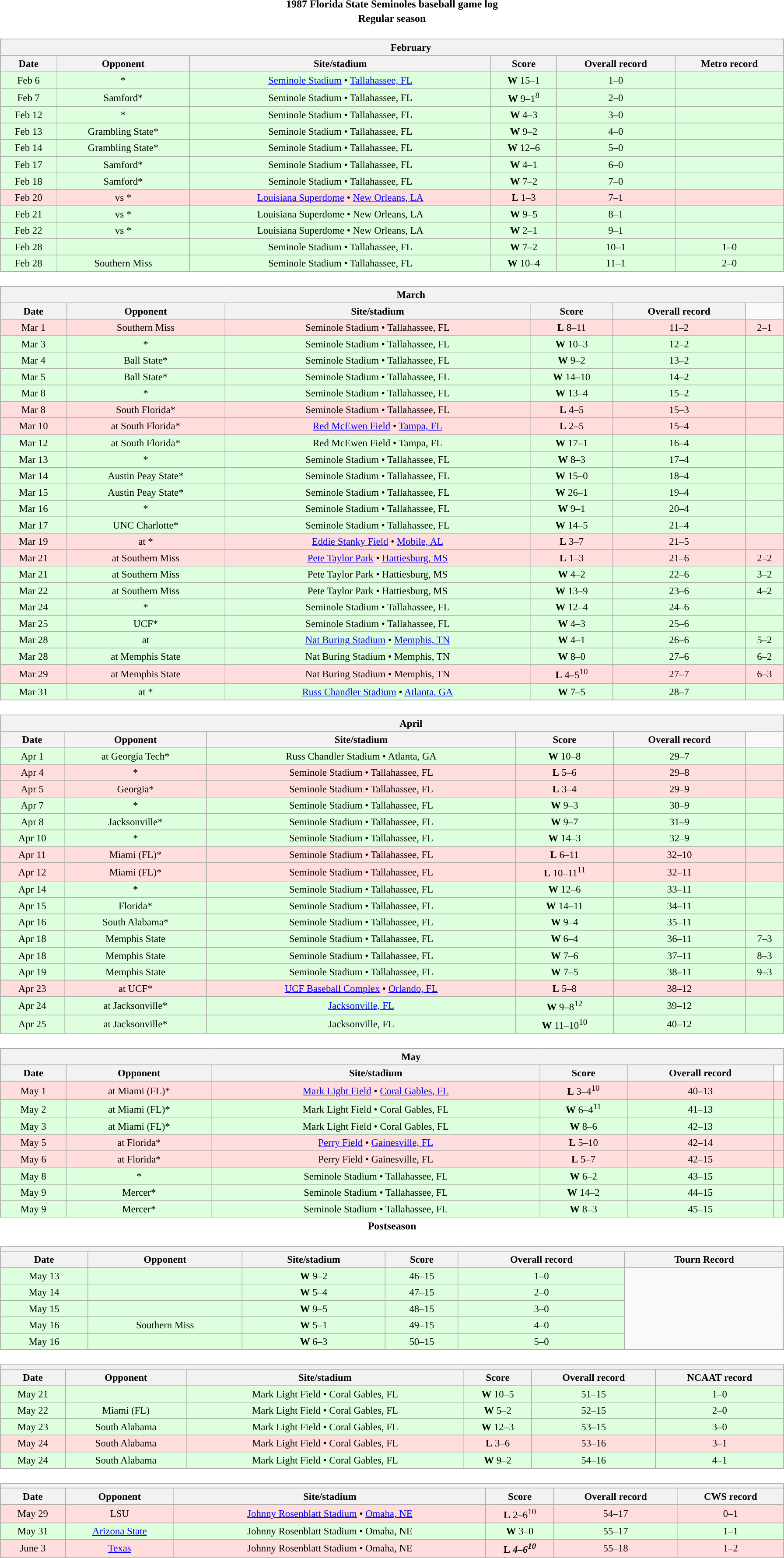<table class="toccolours" width=95% style="margin:1.5em auto; text-align:center;">
<tr>
<th colspan=2>1987 Florida State Seminoles baseball game log</th>
</tr>
<tr>
<th colspan=2>Regular season</th>
</tr>
<tr valign="top">
<td><br><table class="wikitable collapsible collapsed" style="margin:auto; font-size:95%; width:100%">
<tr>
<th colspan=11 style="padding-left:4em;">February</th>
</tr>
<tr>
<th>Date</th>
<th>Opponent</th>
<th>Site/stadium</th>
<th>Score</th>
<th>Overall record</th>
<th>Metro record</th>
</tr>
<tr bgcolor=ddffdd>
<td>Feb 6</td>
<td>*</td>
<td><a href='#'>Seminole Stadium</a> • <a href='#'>Tallahassee, FL</a></td>
<td><strong>W</strong> 15–1</td>
<td>1–0</td>
<td></td>
</tr>
<tr bgcolor=ddffdd>
<td>Feb 7</td>
<td>Samford*</td>
<td>Seminole Stadium • Tallahassee, FL</td>
<td><strong>W</strong> 9–1<sup>8</sup></td>
<td>2–0</td>
<td></td>
</tr>
<tr bgcolor=ddffdd>
<td>Feb 12</td>
<td>*</td>
<td>Seminole Stadium • Tallahassee, FL</td>
<td><strong>W</strong> 4–3</td>
<td>3–0</td>
<td></td>
</tr>
<tr bgcolor=ddffdd>
<td>Feb 13</td>
<td>Grambling State*</td>
<td>Seminole Stadium • Tallahassee, FL</td>
<td><strong>W</strong> 9–2</td>
<td>4–0</td>
<td></td>
</tr>
<tr bgcolor=ddffdd>
<td>Feb 14</td>
<td>Grambling State*</td>
<td>Seminole Stadium • Tallahassee, FL</td>
<td><strong>W</strong> 12–6</td>
<td>5–0</td>
<td></td>
</tr>
<tr bgcolor=ddffdd>
<td>Feb 17</td>
<td>Samford*</td>
<td>Seminole Stadium • Tallahassee, FL</td>
<td><strong>W</strong> 4–1</td>
<td>6–0</td>
<td></td>
</tr>
<tr bgcolor=ddffdd>
<td>Feb 18</td>
<td>Samford*</td>
<td>Seminole Stadium • Tallahassee, FL</td>
<td><strong>W</strong> 7–2</td>
<td>7–0</td>
<td></td>
</tr>
<tr bgcolor=ffdddd>
<td>Feb 20</td>
<td>vs *</td>
<td><a href='#'>Louisiana Superdome</a> • <a href='#'>New Orleans, LA</a></td>
<td><strong>L</strong> 1–3</td>
<td>7–1</td>
<td></td>
</tr>
<tr bgcolor=ddffdd>
<td>Feb 21</td>
<td>vs *</td>
<td>Louisiana Superdome • New Orleans, LA</td>
<td><strong>W</strong> 9–5</td>
<td>8–1</td>
<td></td>
</tr>
<tr bgcolor=ddffdd>
<td>Feb 22</td>
<td>vs *</td>
<td>Louisiana Superdome • New Orleans, LA</td>
<td><strong>W</strong> 2–1</td>
<td>9–1</td>
<td></td>
</tr>
<tr bgcolor=ddffdd>
<td>Feb 28</td>
<td></td>
<td>Seminole Stadium • Tallahassee, FL</td>
<td><strong>W</strong> 7–2</td>
<td>10–1</td>
<td>1–0</td>
</tr>
<tr bgcolor=ddffdd>
<td>Feb 28</td>
<td>Southern Miss</td>
<td>Seminole Stadium • Tallahassee, FL</td>
<td><strong>W</strong> 10–4</td>
<td>11–1</td>
<td>2–0</td>
</tr>
</table>
</td>
</tr>
<tr>
<td><br><table class="wikitable collapsible collapsed" style="margin:auto; font-size:95%; width:100%">
<tr>
<th colspan=11 style="padding-left:4em;">March</th>
</tr>
<tr>
<th>Date</th>
<th>Opponent</th>
<th>Site/stadium</th>
<th>Score</th>
<th>Overall record</th>
</tr>
<tr bgcolor=ffdddd>
<td>Mar 1</td>
<td>Southern Miss</td>
<td>Seminole Stadium • Tallahassee, FL</td>
<td><strong>L</strong> 8–11</td>
<td>11–2</td>
<td>2–1</td>
</tr>
<tr bgcolor=ddffdd>
<td>Mar 3</td>
<td>*</td>
<td>Seminole Stadium • Tallahassee, FL</td>
<td><strong>W</strong> 10–3</td>
<td>12–2</td>
<td></td>
</tr>
<tr bgcolor=ddffdd>
<td>Mar 4</td>
<td>Ball State*</td>
<td>Seminole Stadium • Tallahassee, FL</td>
<td><strong>W</strong> 9–2</td>
<td>13–2</td>
<td></td>
</tr>
<tr bgcolor=ddffdd>
<td>Mar 5</td>
<td>Ball State*</td>
<td>Seminole Stadium • Tallahassee, FL</td>
<td><strong>W</strong> 14–10</td>
<td>14–2</td>
<td></td>
</tr>
<tr bgcolor=ddffdd>
<td>Mar 8</td>
<td>*</td>
<td>Seminole Stadium • Tallahassee, FL</td>
<td><strong>W</strong> 13–4</td>
<td>15–2</td>
<td></td>
</tr>
<tr bgcolor=ffdddd>
<td>Mar 8</td>
<td>South Florida*</td>
<td>Seminole Stadium • Tallahassee, FL</td>
<td><strong>L</strong> 4–5</td>
<td>15–3</td>
<td></td>
</tr>
<tr bgcolor=ffdddd>
<td>Mar 10</td>
<td>at South Florida*</td>
<td><a href='#'>Red McEwen Field</a> • <a href='#'>Tampa, FL</a></td>
<td><strong>L</strong> 2–5</td>
<td>15–4</td>
<td></td>
</tr>
<tr bgcolor=ddffdd>
<td>Mar 12</td>
<td>at South Florida*</td>
<td>Red McEwen Field • Tampa, FL</td>
<td><strong>W</strong> 17–1</td>
<td>16–4</td>
<td></td>
</tr>
<tr bgcolor=ddffdd>
<td>Mar 13</td>
<td>*</td>
<td>Seminole Stadium • Tallahassee, FL</td>
<td><strong>W</strong> 8–3</td>
<td>17–4</td>
<td></td>
</tr>
<tr bgcolor=ddffdd>
<td>Mar 14</td>
<td>Austin Peay State*</td>
<td>Seminole Stadium • Tallahassee, FL</td>
<td><strong>W</strong> 15–0</td>
<td>18–4</td>
<td></td>
</tr>
<tr bgcolor=ddffdd>
<td>Mar 15</td>
<td>Austin Peay State*</td>
<td>Seminole Stadium • Tallahassee, FL</td>
<td><strong>W</strong> 26–1</td>
<td>19–4</td>
<td></td>
</tr>
<tr bgcolor=ddffdd>
<td>Mar 16</td>
<td>*</td>
<td>Seminole Stadium • Tallahassee, FL</td>
<td><strong>W</strong> 9–1</td>
<td>20–4</td>
<td></td>
</tr>
<tr bgcolor=ddffdd>
<td>Mar 17</td>
<td>UNC Charlotte*</td>
<td>Seminole Stadium • Tallahassee, FL</td>
<td><strong>W</strong> 14–5</td>
<td>21–4</td>
<td></td>
</tr>
<tr bgcolor=ffdddd>
<td>Mar 19</td>
<td>at *</td>
<td><a href='#'>Eddie Stanky Field</a> • <a href='#'>Mobile, AL</a></td>
<td><strong>L</strong> 3–7</td>
<td>21–5</td>
<td></td>
</tr>
<tr bgcolor=ffdddd>
<td>Mar 21</td>
<td>at Southern Miss</td>
<td><a href='#'>Pete Taylor Park</a> • <a href='#'>Hattiesburg, MS</a></td>
<td><strong>L</strong> 1–3</td>
<td>21–6</td>
<td>2–2</td>
</tr>
<tr bgcolor=ddffdd>
<td>Mar 21</td>
<td>at Southern Miss</td>
<td>Pete Taylor Park • Hattiesburg, MS</td>
<td><strong>W</strong> 4–2</td>
<td>22–6</td>
<td>3–2</td>
</tr>
<tr bgcolor=ddffdd>
<td>Mar 22</td>
<td>at Southern Miss</td>
<td>Pete Taylor Park • Hattiesburg, MS</td>
<td><strong>W</strong> 13–9</td>
<td>23–6</td>
<td>4–2</td>
</tr>
<tr bgcolor=ddffdd>
<td>Mar 24</td>
<td>*</td>
<td>Seminole Stadium • Tallahassee, FL</td>
<td><strong>W</strong> 12–4</td>
<td>24–6</td>
<td></td>
</tr>
<tr bgcolor=ddffdd>
<td>Mar 25</td>
<td>UCF*</td>
<td>Seminole Stadium • Tallahassee, FL</td>
<td><strong>W</strong> 4–3</td>
<td>25–6</td>
<td></td>
</tr>
<tr bgcolor=ddffdd>
<td>Mar 28</td>
<td>at </td>
<td><a href='#'>Nat Buring Stadium</a> • <a href='#'>Memphis, TN</a></td>
<td><strong>W</strong> 4–1</td>
<td>26–6</td>
<td>5–2</td>
</tr>
<tr bgcolor=ddffdd>
<td>Mar 28</td>
<td>at Memphis State</td>
<td>Nat Buring Stadium • Memphis, TN</td>
<td><strong>W</strong> 8–0</td>
<td>27–6</td>
<td>6–2</td>
</tr>
<tr bgcolor=ffdddd>
<td>Mar 29</td>
<td>at Memphis State</td>
<td>Nat Buring Stadium • Memphis, TN</td>
<td><strong>L</strong> 4–5<sup>10</sup></td>
<td>27–7</td>
<td>6–3</td>
</tr>
<tr bgcolor=ddffdd>
<td>Mar 31</td>
<td>at *</td>
<td><a href='#'>Russ Chandler Stadium</a> • <a href='#'>Atlanta, GA</a></td>
<td><strong>W</strong> 7–5</td>
<td>28–7</td>
<td></td>
</tr>
</table>
</td>
</tr>
<tr>
<td><br><table class="wikitable collapsible collapsed" style="margin:auto; font-size:95%; width:100%">
<tr>
<th colspan=11 style="padding-left:4em;">April</th>
</tr>
<tr>
<th>Date</th>
<th>Opponent</th>
<th>Site/stadium</th>
<th>Score</th>
<th>Overall record</th>
</tr>
<tr bgcolor=ddffdd>
<td>Apr 1</td>
<td>at Georgia Tech*</td>
<td>Russ Chandler Stadium • Atlanta, GA</td>
<td><strong>W</strong> 10–8</td>
<td>29–7</td>
<td></td>
</tr>
<tr bgcolor=ffdddd>
<td>Apr 4</td>
<td>*</td>
<td>Seminole Stadium • Tallahassee, FL</td>
<td><strong>L</strong> 5–6</td>
<td>29–8</td>
<td></td>
</tr>
<tr bgcolor=ffdddd>
<td>Apr 5</td>
<td>Georgia*</td>
<td>Seminole Stadium • Tallahassee, FL</td>
<td><strong>L</strong> 3–4</td>
<td>29–9</td>
<td></td>
</tr>
<tr bgcolor=ddffdd>
<td>Apr 7</td>
<td>*</td>
<td>Seminole Stadium • Tallahassee, FL</td>
<td><strong>W</strong> 9–3</td>
<td>30–9</td>
<td></td>
</tr>
<tr bgcolor=ddffdd>
<td>Apr 8</td>
<td>Jacksonville*</td>
<td>Seminole Stadium • Tallahassee, FL</td>
<td><strong>W</strong> 9–7</td>
<td>31–9</td>
<td></td>
</tr>
<tr bgcolor=ddffdd>
<td>Apr 10</td>
<td>*</td>
<td>Seminole Stadium • Tallahassee, FL</td>
<td><strong>W</strong> 14–3</td>
<td>32–9</td>
<td></td>
</tr>
<tr bgcolor=ffdddd>
<td>Apr 11</td>
<td>Miami (FL)*</td>
<td>Seminole Stadium • Tallahassee, FL</td>
<td><strong>L</strong> 6–11</td>
<td>32–10</td>
<td></td>
</tr>
<tr bgcolor=ffdddd>
<td>Apr 12</td>
<td>Miami (FL)*</td>
<td>Seminole Stadium • Tallahassee, FL</td>
<td><strong>L</strong> 10–11<sup>11</sup></td>
<td>32–11</td>
<td></td>
</tr>
<tr bgcolor=ddffdd>
<td>Apr 14</td>
<td>*</td>
<td>Seminole Stadium • Tallahassee, FL</td>
<td><strong>W</strong> 12–6</td>
<td>33–11</td>
<td></td>
</tr>
<tr bgcolor=ddffdd>
<td>Apr 15</td>
<td>Florida*</td>
<td>Seminole Stadium • Tallahassee, FL</td>
<td><strong>W</strong> 14–11</td>
<td>34–11</td>
<td></td>
</tr>
<tr bgcolor=ddffdd>
<td>Apr 16</td>
<td>South Alabama*</td>
<td>Seminole Stadium • Tallahassee, FL</td>
<td><strong>W</strong> 9–4</td>
<td>35–11</td>
<td></td>
</tr>
<tr bgcolor=ddffdd>
<td>Apr 18</td>
<td>Memphis State</td>
<td>Seminole Stadium • Tallahassee, FL</td>
<td><strong>W</strong> 6–4</td>
<td>36–11</td>
<td>7–3</td>
</tr>
<tr bgcolor=ddffdd>
<td>Apr 18</td>
<td>Memphis State</td>
<td>Seminole Stadium • Tallahassee, FL</td>
<td><strong>W</strong> 7–6</td>
<td>37–11</td>
<td>8–3</td>
</tr>
<tr bgcolor=ddffdd>
<td>Apr 19</td>
<td>Memphis State</td>
<td>Seminole Stadium • Tallahassee, FL</td>
<td><strong>W</strong> 7–5</td>
<td>38–11</td>
<td>9–3</td>
</tr>
<tr bgcolor=ffdddd>
<td>Apr 23</td>
<td>at UCF*</td>
<td><a href='#'>UCF Baseball Complex</a> • <a href='#'>Orlando, FL</a></td>
<td><strong>L</strong> 5–8</td>
<td>38–12</td>
<td></td>
</tr>
<tr bgcolor=ddffdd>
<td>Apr 24</td>
<td>at Jacksonville*</td>
<td><a href='#'>Jacksonville, FL</a></td>
<td><strong>W</strong> 9–8<sup>12</sup></td>
<td>39–12</td>
<td></td>
</tr>
<tr bgcolor=ddffdd>
<td>Apr 25</td>
<td>at Jacksonville*</td>
<td>Jacksonville, FL</td>
<td><strong>W</strong> 11–10<sup>10</sup></td>
<td>40–12</td>
<td></td>
</tr>
</table>
</td>
</tr>
<tr>
<td><br><table class="wikitable collapsible collapsed" style="margin:auto; font-size:95%; width:100%">
<tr>
<th colspan=11 style="padding-left:4em;">May</th>
</tr>
<tr>
<th>Date</th>
<th>Opponent</th>
<th>Site/stadium</th>
<th>Score</th>
<th>Overall record</th>
</tr>
<tr bgcolor=ffdddd>
<td>May 1</td>
<td>at Miami (FL)*</td>
<td><a href='#'>Mark Light Field</a> • <a href='#'>Coral Gables, FL</a></td>
<td><strong>L</strong> 3–4<sup>10</sup></td>
<td>40–13</td>
<td></td>
</tr>
<tr bgcolor=ddffdd>
<td>May 2</td>
<td>at Miami (FL)*</td>
<td>Mark Light Field • Coral Gables, FL</td>
<td><strong>W</strong> 6–4<sup>11</sup></td>
<td>41–13</td>
<td></td>
</tr>
<tr bgcolor=ddffdd>
<td>May 3</td>
<td>at Miami (FL)*</td>
<td>Mark Light Field • Coral Gables, FL</td>
<td><strong>W</strong> 8–6</td>
<td>42–13</td>
<td></td>
</tr>
<tr bgcolor=ffdddd>
<td>May 5</td>
<td>at Florida*</td>
<td><a href='#'>Perry Field</a> • <a href='#'>Gainesville, FL</a></td>
<td><strong>L</strong> 5–10</td>
<td>42–14</td>
<td></td>
</tr>
<tr bgcolor=ffdddd>
<td>May 6</td>
<td>at Florida*</td>
<td>Perry Field • Gainesville, FL</td>
<td><strong>L</strong> 5–7</td>
<td>42–15</td>
<td></td>
</tr>
<tr bgcolor=ddffdd>
<td>May 8</td>
<td>*</td>
<td>Seminole Stadium • Tallahassee, FL</td>
<td><strong>W</strong> 6–2</td>
<td>43–15</td>
<td></td>
</tr>
<tr bgcolor=ddffdd>
<td>May 9</td>
<td>Mercer*</td>
<td>Seminole Stadium • Tallahassee, FL</td>
<td><strong>W</strong> 14–2</td>
<td>44–15</td>
<td></td>
</tr>
<tr bgcolor=ddffdd>
<td>May 9</td>
<td>Mercer*</td>
<td>Seminole Stadium • Tallahassee, FL</td>
<td><strong>W</strong> 8–3</td>
<td>45–15</td>
<td></td>
</tr>
</table>
</td>
</tr>
<tr>
<th colspan=2>Postseason</th>
</tr>
<tr valign="top">
<td><br><table class="wikitable collapsible collapsed" style="margin:auto; font-size:95%; width:100%">
<tr>
<th colspan=11 style="padding-left:4em;"><a href='#'></a></th>
</tr>
<tr>
<th>Date</th>
<th>Opponent</th>
<th>Site/stadium</th>
<th>Score</th>
<th>Overall record</th>
<th>Tourn Record</th>
</tr>
<tr bgcolor=ddffdd>
<td>May 13</td>
<td></td>
<td><strong>W</strong> 9–2</td>
<td>46–15</td>
<td>1–0</td>
</tr>
<tr bgcolor=ddffdd>
<td>May 14</td>
<td></td>
<td><strong>W</strong> 5–4</td>
<td>47–15</td>
<td>2–0</td>
</tr>
<tr bgcolor=ddffdd>
<td>May 15</td>
<td></td>
<td><strong>W</strong> 9–5</td>
<td>48–15</td>
<td>3–0</td>
</tr>
<tr bgcolor=ddffdd>
<td>May 16</td>
<td>Southern Miss</td>
<td><strong>W</strong> 5–1</td>
<td>49–15</td>
<td>4–0</td>
</tr>
<tr bgcolor=ddffdd>
<td>May 16</td>
<td></td>
<td><strong>W</strong> 6–3</td>
<td>50–15</td>
<td>5–0</td>
</tr>
</table>
</td>
</tr>
<tr valign="top">
<td><br><table class="wikitable collapsible collapsed" style="margin:auto; font-size:95%; width:100%">
<tr>
<th colspan=11 style="padding-left:4em;"><a href='#'></a></th>
</tr>
<tr>
<th>Date</th>
<th>Opponent</th>
<th>Site/stadium</th>
<th>Score</th>
<th>Overall record</th>
<th>NCAAT record</th>
</tr>
<tr bgcolor=ddffdd>
<td>May 21</td>
<td></td>
<td>Mark Light Field • Coral Gables, FL</td>
<td><strong>W</strong> 10–5</td>
<td>51–15</td>
<td>1–0</td>
</tr>
<tr bgcolor=ddffdd>
<td>May 22</td>
<td>Miami (FL)</td>
<td>Mark Light Field • Coral Gables, FL</td>
<td><strong>W</strong> 5–2</td>
<td>52–15</td>
<td>2–0</td>
</tr>
<tr bgcolor=ddffdd>
<td>May 23</td>
<td>South Alabama</td>
<td>Mark Light Field • Coral Gables, FL</td>
<td><strong>W</strong> 12–3</td>
<td>53–15</td>
<td>3–0</td>
</tr>
<tr bgcolor=ffdddd>
<td>May 24</td>
<td>South Alabama</td>
<td>Mark Light Field • Coral Gables, FL</td>
<td><strong>L</strong> 3–6</td>
<td>53–16</td>
<td>3–1</td>
</tr>
<tr bgcolor=ddffdd>
<td>May 24</td>
<td>South Alabama</td>
<td>Mark Light Field • Coral Gables, FL</td>
<td><strong>W</strong> 9–2</td>
<td>54–16</td>
<td>4–1</td>
</tr>
</table>
</td>
</tr>
<tr valign="top">
<td><br><table class="wikitable collapsible collapsed" style="margin:auto; font-size:95%; width:100%">
<tr>
<th colspan=11 style="padding-left:4em; "><a href='#'></a></th>
</tr>
<tr>
<th>Date</th>
<th>Opponent</th>
<th>Site/stadium</th>
<th>Score</th>
<th>Overall record</th>
<th>CWS record</th>
</tr>
<tr bgcolor=ffdddd>
<td>May 29</td>
<td>LSU</td>
<td><a href='#'>Johnny Rosenblatt Stadium</a> • <a href='#'>Omaha, NE</a></td>
<td><strong>L</strong> 2–6<sup>10</sup></td>
<td>54–17</td>
<td>0–1</td>
</tr>
<tr bgcolor=ddffdd>
<td>May 31</td>
<td><a href='#'>Arizona State</a></td>
<td>Johnny Rosenblatt Stadium • Omaha, NE</td>
<td><strong>W</strong> 3–0</td>
<td>55–17</td>
<td>1–1</td>
</tr>
<tr bgcolor=ffdddd>
<td>June 3</td>
<td><a href='#'>Texas</a></td>
<td>Johnny Rosenblatt Stadium • Omaha, NE</td>
<td><strong>L<em> 4–6<sup>10</sup></td>
<td>55–18</td>
<td>1–2</td>
</tr>
</table>
</td>
</tr>
</table>
